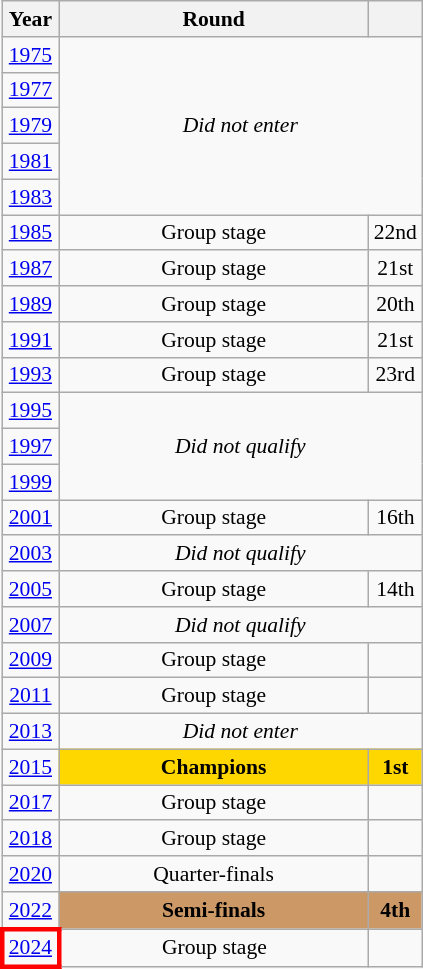<table class="wikitable" style="text-align: center; font-size:90%">
<tr>
<th>Year</th>
<th style="width:200px">Round</th>
<th></th>
</tr>
<tr>
<td><a href='#'>1975</a></td>
<td colspan="2" rowspan="5"><em>Did not enter</em></td>
</tr>
<tr>
<td><a href='#'>1977</a></td>
</tr>
<tr>
<td><a href='#'>1979</a></td>
</tr>
<tr>
<td><a href='#'>1981</a></td>
</tr>
<tr>
<td><a href='#'>1983</a></td>
</tr>
<tr>
<td><a href='#'>1985</a></td>
<td>Group stage</td>
<td>22nd</td>
</tr>
<tr>
<td><a href='#'>1987</a></td>
<td>Group stage</td>
<td>21st</td>
</tr>
<tr>
<td><a href='#'>1989</a></td>
<td>Group stage</td>
<td>20th</td>
</tr>
<tr>
<td><a href='#'>1991</a></td>
<td>Group stage</td>
<td>21st</td>
</tr>
<tr>
<td><a href='#'>1993</a></td>
<td>Group stage</td>
<td>23rd</td>
</tr>
<tr>
<td><a href='#'>1995</a></td>
<td colspan="2" rowspan="3"><em>Did not qualify</em></td>
</tr>
<tr>
<td><a href='#'>1997</a></td>
</tr>
<tr>
<td><a href='#'>1999</a></td>
</tr>
<tr>
<td><a href='#'>2001</a></td>
<td>Group stage</td>
<td>16th</td>
</tr>
<tr>
<td><a href='#'>2003</a></td>
<td colspan="2"><em>Did not qualify</em></td>
</tr>
<tr>
<td><a href='#'>2005</a></td>
<td>Group stage</td>
<td>14th</td>
</tr>
<tr>
<td><a href='#'>2007</a></td>
<td colspan="2"><em>Did not qualify</em></td>
</tr>
<tr>
<td><a href='#'>2009</a></td>
<td>Group stage</td>
<td></td>
</tr>
<tr>
<td><a href='#'>2011</a></td>
<td>Group stage</td>
<td></td>
</tr>
<tr>
<td><a href='#'>2013</a></td>
<td colspan="2"><em>Did not enter</em></td>
</tr>
<tr>
<td><a href='#'>2015</a></td>
<td bgcolor=Gold><strong>Champions</strong></td>
<td bgcolor=Gold><strong>1st</strong></td>
</tr>
<tr>
<td><a href='#'>2017</a></td>
<td>Group stage</td>
<td></td>
</tr>
<tr>
<td><a href='#'>2018</a></td>
<td>Group stage</td>
<td></td>
</tr>
<tr>
<td><a href='#'>2020</a></td>
<td>Quarter-finals</td>
<td></td>
</tr>
<tr>
<td><a href='#'>2022</a></td>
<td bgcolor="cc9966"><strong>Semi-finals</strong></td>
<td bgcolor="cc9966"><strong>4th</strong></td>
</tr>
<tr>
<td style="border: 3px solid red"><a href='#'>2024</a></td>
<td>Group stage</td>
<td></td>
</tr>
</table>
